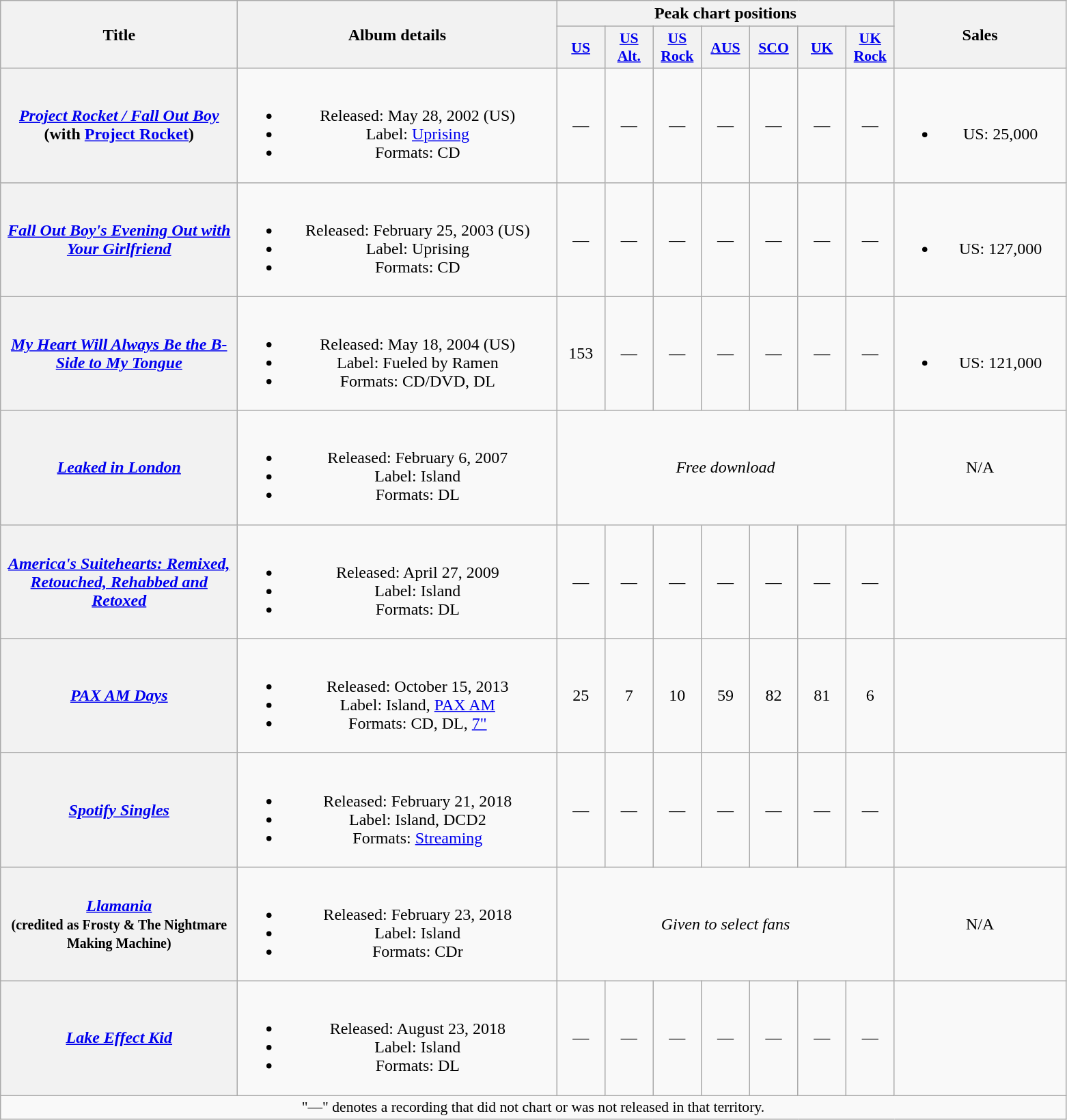<table class="wikitable plainrowheaders" style="text-align:center;">
<tr>
<th scope="col" rowspan="2" style="width:14em;">Title</th>
<th scope="col" rowspan="2" style="width:19em;">Album details</th>
<th scope="col" colspan="7">Peak chart positions</th>
<th scope="col" rowspan="2" style="width:10em;">Sales</th>
</tr>
<tr>
<th scope="col" style="width:2.8em;font-size:90%;"><a href='#'>US</a><br></th>
<th scope="col" style="width:2.8em;font-size:90%;"><a href='#'>US<br>Alt.</a><br></th>
<th scope="col" style="width:2.8em;font-size:90%;"><a href='#'>US<br>Rock</a><br></th>
<th scope="col" style="width:2.8em;font-size:90%;"><a href='#'>AUS</a><br></th>
<th scope="col" style="width:2.8em;font-size:90%;"><a href='#'>SCO</a><br></th>
<th scope="col" style="width:2.8em;font-size:90%;"><a href='#'>UK</a><br></th>
<th scope="col" style="width:2.8em;font-size:90%;"><a href='#'>UK<br>Rock</a><br></th>
</tr>
<tr>
<th scope="row"><em><a href='#'>Project Rocket / Fall Out Boy</a></em><br><span>(with <a href='#'>Project Rocket</a>)</span></th>
<td><br><ul><li>Released: May 28, 2002 <span>(US)</span></li><li>Label: <a href='#'>Uprising</a></li><li>Formats: CD</li></ul></td>
<td>—</td>
<td>—</td>
<td>—</td>
<td>—</td>
<td>—</td>
<td>—</td>
<td>—</td>
<td><br><ul><li>US: 25,000</li></ul></td>
</tr>
<tr>
<th scope="row"><em><a href='#'>Fall Out Boy's Evening Out with Your Girlfriend</a></em></th>
<td><br><ul><li>Released: February 25, 2003 <span>(US)</span></li><li>Label: Uprising</li><li>Formats: CD</li></ul></td>
<td>—</td>
<td>—</td>
<td>—</td>
<td>—</td>
<td>—</td>
<td>—</td>
<td>—</td>
<td><br><ul><li>US: 127,000</li></ul></td>
</tr>
<tr>
<th scope="row"><em><a href='#'>My Heart Will Always Be the B-Side to My Tongue</a></em></th>
<td><br><ul><li>Released: May 18, 2004 <span>(US)</span></li><li>Label: Fueled by Ramen</li><li>Formats: CD/DVD, DL</li></ul></td>
<td>153</td>
<td>—</td>
<td>—</td>
<td>—</td>
<td>—</td>
<td>—</td>
<td>—</td>
<td><br><ul><li>US: 121,000</li></ul></td>
</tr>
<tr>
<th scope="row"><em><a href='#'>Leaked in London</a></em></th>
<td><br><ul><li>Released: February 6, 2007</li><li>Label: Island</li><li>Formats: DL</li></ul></td>
<td colspan="7"><em>Free download</em></td>
<td>N/A</td>
</tr>
<tr>
<th scope="row"><em><a href='#'>America's Suitehearts: Remixed, Retouched, Rehabbed and Retoxed</a></em></th>
<td><br><ul><li>Released: April 27, 2009</li><li>Label: Island</li><li>Formats: DL</li></ul></td>
<td>—</td>
<td>—</td>
<td>—</td>
<td>—</td>
<td>—</td>
<td>—</td>
<td>—</td>
<td></td>
</tr>
<tr>
<th scope="row"><em><a href='#'>PAX AM Days</a></em></th>
<td><br><ul><li>Released: October 15, 2013</li><li>Label: Island, <a href='#'>PAX AM</a></li><li>Formats: CD, DL, <a href='#'>7"</a></li></ul></td>
<td>25</td>
<td>7</td>
<td>10</td>
<td>59</td>
<td>82</td>
<td>81</td>
<td>6</td>
<td></td>
</tr>
<tr>
<th scope="row"><em><a href='#'>Spotify Singles</a></em></th>
<td><br><ul><li>Released: February 21, 2018</li><li>Label: Island, DCD2</li><li>Formats: <a href='#'>Streaming</a></li></ul></td>
<td>—</td>
<td>—</td>
<td>—</td>
<td>—</td>
<td>—</td>
<td>—</td>
<td>—</td>
<td></td>
</tr>
<tr>
<th scope="row"><em><a href='#'>Llamania</a></em><br><small>(credited as Frosty & The Nightmare Making Machine)</small></th>
<td><br><ul><li>Released: February 23, 2018</li><li>Label: Island</li><li>Formats: CDr</li></ul></td>
<td colspan="7"><em>Given to select fans</em></td>
<td>N/A</td>
</tr>
<tr>
<th scope="row"><em><a href='#'>Lake Effect Kid</a></em></th>
<td><br><ul><li>Released: August 23, 2018</li><li>Label: Island</li><li>Formats: DL</li></ul></td>
<td>—</td>
<td>—</td>
<td>—</td>
<td>—</td>
<td>—</td>
<td>—</td>
<td>—</td>
<td></td>
</tr>
<tr>
<td colspan="10" style="font-size:90%">"—" denotes a recording that did not chart or was not released in that territory.</td>
</tr>
</table>
